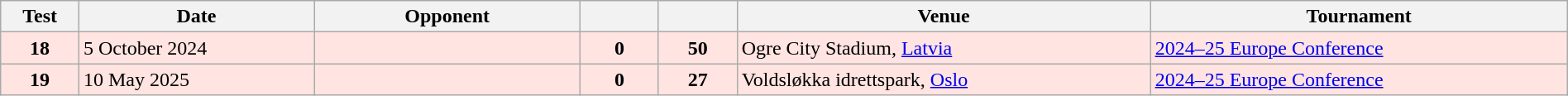<table class="wikitable sortable" style="width:100%">
<tr>
<th style="width:5%">Test</th>
<th style="width:15%">Date</th>
<th style="width:17%">Opponent</th>
<th style="width:5%"></th>
<th style="width:5%"></th>
<th>Venue</th>
<th>Tournament</th>
</tr>
<tr bgcolor="FFE4E1">
<td align="center"><strong>18</strong></td>
<td>5 October 2024</td>
<td></td>
<td align="center"><strong>0</strong></td>
<td align="center"><strong>50</strong></td>
<td>Ogre City Stadium, <a href='#'>Latvia</a></td>
<td><a href='#'>2024–25 Europe Conference</a></td>
</tr>
<tr bgcolor="FFE4E1">
<td align="center"><strong>19</strong></td>
<td>10 May 2025</td>
<td></td>
<td align="center"><strong>0</strong></td>
<td align="center"><strong>27</strong></td>
<td>Voldsløkka idrettspark, <a href='#'>Oslo</a></td>
<td><a href='#'>2024–25 Europe Conference</a></td>
</tr>
</table>
